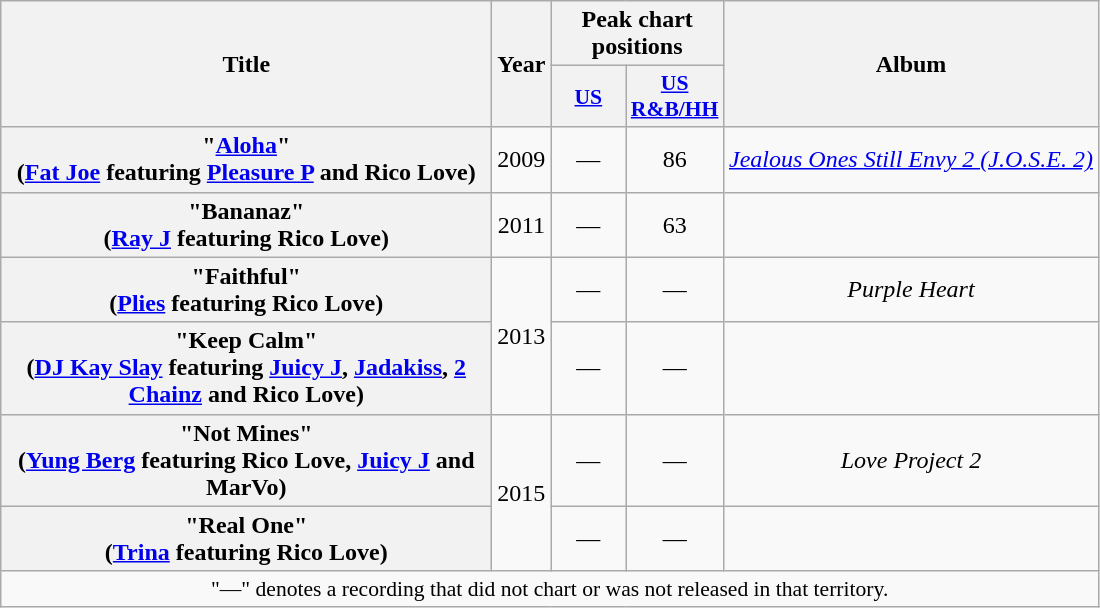<table class="wikitable plainrowheaders" style="text-align:center;">
<tr>
<th scope="col" rowspan="2" style="width:20em;">Title</th>
<th scope="col" rowspan="2">Year</th>
<th scope="col" colspan="2">Peak chart positions</th>
<th scope="col" rowspan="2">Album</th>
</tr>
<tr>
<th style="width:3em;font-size:90%;"><a href='#'>US</a></th>
<th style="width:3em;font-size:90%;"><a href='#'>US<br>R&B/HH</a><br></th>
</tr>
<tr>
<th scope="row">"<a href='#'>Aloha</a>"<br><span>(<a href='#'>Fat Joe</a> featuring <a href='#'>Pleasure P</a> and Rico Love)</span></th>
<td>2009</td>
<td>—</td>
<td>86</td>
<td><em><a href='#'>Jealous Ones Still Envy 2 (J.O.S.E. 2)</a></em></td>
</tr>
<tr>
<th scope="row">"Bananaz"<br><span>(<a href='#'>Ray J</a> featuring Rico Love)</span></th>
<td>2011</td>
<td>—</td>
<td>63</td>
<td></td>
</tr>
<tr>
<th scope="row">"Faithful"<br><span>(<a href='#'>Plies</a> featuring Rico Love)</span></th>
<td rowspan="2">2013</td>
<td>—</td>
<td>—</td>
<td><em>Purple Heart</em></td>
</tr>
<tr>
<th scope="row">"Keep Calm"<br><span>(<a href='#'>DJ Kay Slay</a> featuring <a href='#'>Juicy J</a>, <a href='#'>Jadakiss</a>, <a href='#'>2 Chainz</a> and Rico Love)</span></th>
<td>—</td>
<td>—</td>
<td></td>
</tr>
<tr>
<th scope="row">"Not Mines"<br><span>(<a href='#'>Yung Berg</a> featuring Rico Love, <a href='#'>Juicy J</a> and MarVo)</span></th>
<td rowspan="2">2015</td>
<td>—</td>
<td>—</td>
<td><em>Love Project 2</em></td>
</tr>
<tr>
<th scope="row">"Real One"<br><span>(<a href='#'>Trina</a> featuring Rico Love)</span></th>
<td>—</td>
<td>—</td>
<td></td>
</tr>
<tr>
<td colspan="13" style="font-size:90%">"—" denotes a recording that did not chart or was not released in that territory.</td>
</tr>
</table>
